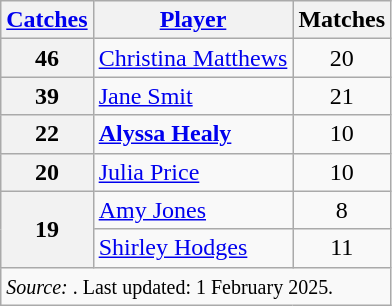<table class="wikitable">
<tr>
<th><a href='#'>Catches</a></th>
<th><a href='#'>Player</a></th>
<th>Matches</th>
</tr>
<tr>
<th>46</th>
<td> <a href='#'>Christina Matthews</a></td>
<td align="center">20</td>
</tr>
<tr>
<th>39</th>
<td> <a href='#'>Jane Smit</a></td>
<td align="center">21</td>
</tr>
<tr>
<th>22</th>
<td> <strong><a href='#'>Alyssa Healy</a></strong></td>
<td align="center">10</td>
</tr>
<tr>
<th>20</th>
<td> <a href='#'>Julia Price</a></td>
<td align="center">10</td>
</tr>
<tr>
<th rowspan=2>19</th>
<td> <a href='#'>Amy Jones</a></td>
<td align="center">8</td>
</tr>
<tr>
<td> <a href='#'>Shirley Hodges</a></td>
<td align="center">11</td>
</tr>
<tr>
<td colspan=4><small><em>Source: </em>. Last updated: 1 February 2025.</small></td>
</tr>
</table>
